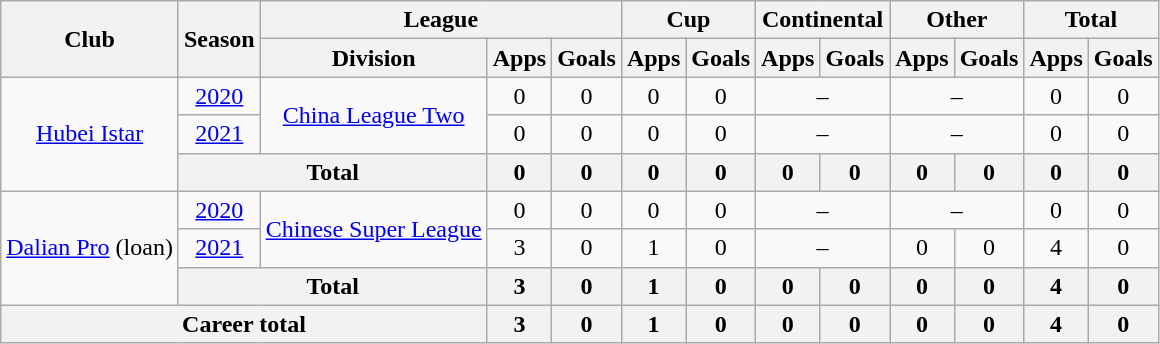<table class="wikitable" style="text-align: center">
<tr>
<th rowspan="2">Club</th>
<th rowspan="2">Season</th>
<th colspan="3">League</th>
<th colspan="2">Cup</th>
<th colspan="2">Continental</th>
<th colspan="2">Other</th>
<th colspan="2">Total</th>
</tr>
<tr>
<th>Division</th>
<th>Apps</th>
<th>Goals</th>
<th>Apps</th>
<th>Goals</th>
<th>Apps</th>
<th>Goals</th>
<th>Apps</th>
<th>Goals</th>
<th>Apps</th>
<th>Goals</th>
</tr>
<tr>
<td rowspan="3"><a href='#'>Hubei Istar</a></td>
<td><a href='#'>2020</a></td>
<td rowspan="2"><a href='#'>China League Two</a></td>
<td>0</td>
<td>0</td>
<td>0</td>
<td>0</td>
<td colspan="2">–</td>
<td colspan="2">–</td>
<td>0</td>
<td>0</td>
</tr>
<tr>
<td><a href='#'>2021</a></td>
<td>0</td>
<td>0</td>
<td>0</td>
<td>0</td>
<td colspan="2">–</td>
<td colspan="2">–</td>
<td>0</td>
<td>0</td>
</tr>
<tr>
<th colspan=2>Total</th>
<th>0</th>
<th>0</th>
<th>0</th>
<th>0</th>
<th>0</th>
<th>0</th>
<th>0</th>
<th>0</th>
<th>0</th>
<th>0</th>
</tr>
<tr>
<td rowspan="3"><a href='#'>Dalian Pro</a> (loan)</td>
<td><a href='#'>2020</a></td>
<td rowspan="2"><a href='#'>Chinese Super League</a></td>
<td>0</td>
<td>0</td>
<td>0</td>
<td>0</td>
<td colspan="2">–</td>
<td colspan="2">–</td>
<td>0</td>
<td>0</td>
</tr>
<tr>
<td><a href='#'>2021</a></td>
<td>3</td>
<td>0</td>
<td>1</td>
<td>0</td>
<td colspan="2">–</td>
<td>0</td>
<td>0</td>
<td>4</td>
<td>0</td>
</tr>
<tr>
<th colspan=2>Total</th>
<th>3</th>
<th>0</th>
<th>1</th>
<th>0</th>
<th>0</th>
<th>0</th>
<th>0</th>
<th>0</th>
<th>4</th>
<th>0</th>
</tr>
<tr>
<th colspan=3>Career total</th>
<th>3</th>
<th>0</th>
<th>1</th>
<th>0</th>
<th>0</th>
<th>0</th>
<th>0</th>
<th>0</th>
<th>4</th>
<th>0</th>
</tr>
</table>
